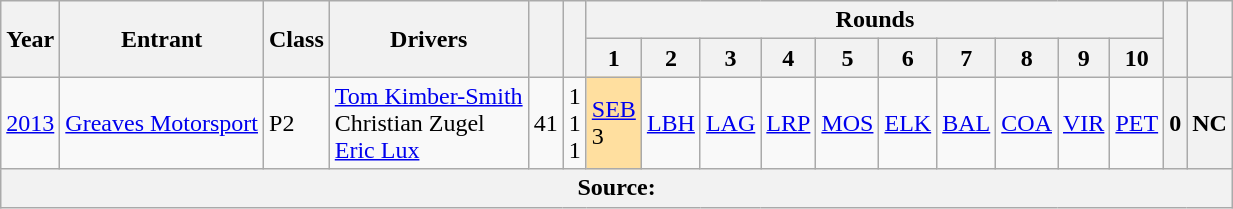<table class="wikitable">
<tr>
<th rowspan="2">Year</th>
<th rowspan="2">Entrant</th>
<th rowspan="2">Class</th>
<th rowspan="2">Drivers</th>
<th rowspan="2"></th>
<th rowspan="2"></th>
<th colspan="10">Rounds</th>
<th rowspan="2"></th>
<th rowspan="2"></th>
</tr>
<tr>
<th>1</th>
<th>2</th>
<th>3</th>
<th>4</th>
<th>5</th>
<th>6</th>
<th>7</th>
<th>8</th>
<th>9</th>
<th>10</th>
</tr>
<tr>
<td><a href='#'>2013</a></td>
<td> <a href='#'>Greaves Motorsport</a></td>
<td>P2</td>
<td> <a href='#'>Tom Kimber-Smith</a><br> Christian Zugel<br> <a href='#'>Eric Lux</a></td>
<td>41</td>
<td>1<br>1<br>1</td>
<td style="background:#FFDF9F;”"><a href='#'>SEB</a><br>3</td>
<td><a href='#'>LBH</a><br></td>
<td><a href='#'>LAG</a><br></td>
<td><a href='#'>LRP</a><br></td>
<td><a href='#'>MOS</a><br></td>
<td><a href='#'>ELK</a><br></td>
<td><a href='#'>BAL</a><br></td>
<td><a href='#'>COA</a><br></td>
<td><a href='#'>VIR</a><br></td>
<td><a href='#'>PET</a><br></td>
<th>0</th>
<th>NC</th>
</tr>
<tr>
<th colspan="18">Source:</th>
</tr>
</table>
